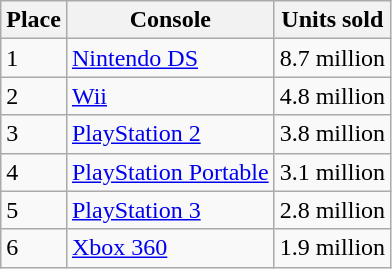<table class="wikitable">
<tr>
<th>Place</th>
<th>Console</th>
<th>Units sold</th>
</tr>
<tr>
<td>1</td>
<td><a href='#'>Nintendo DS</a></td>
<td>8.7 million</td>
</tr>
<tr>
<td>2</td>
<td><a href='#'>Wii</a></td>
<td>4.8 million</td>
</tr>
<tr>
<td>3</td>
<td><a href='#'>PlayStation 2</a></td>
<td>3.8 million</td>
</tr>
<tr>
<td>4</td>
<td><a href='#'>PlayStation Portable</a></td>
<td>3.1 million</td>
</tr>
<tr>
<td>5</td>
<td><a href='#'>PlayStation 3</a></td>
<td>2.8 million</td>
</tr>
<tr>
<td>6</td>
<td><a href='#'>Xbox 360</a></td>
<td>1.9 million</td>
</tr>
</table>
